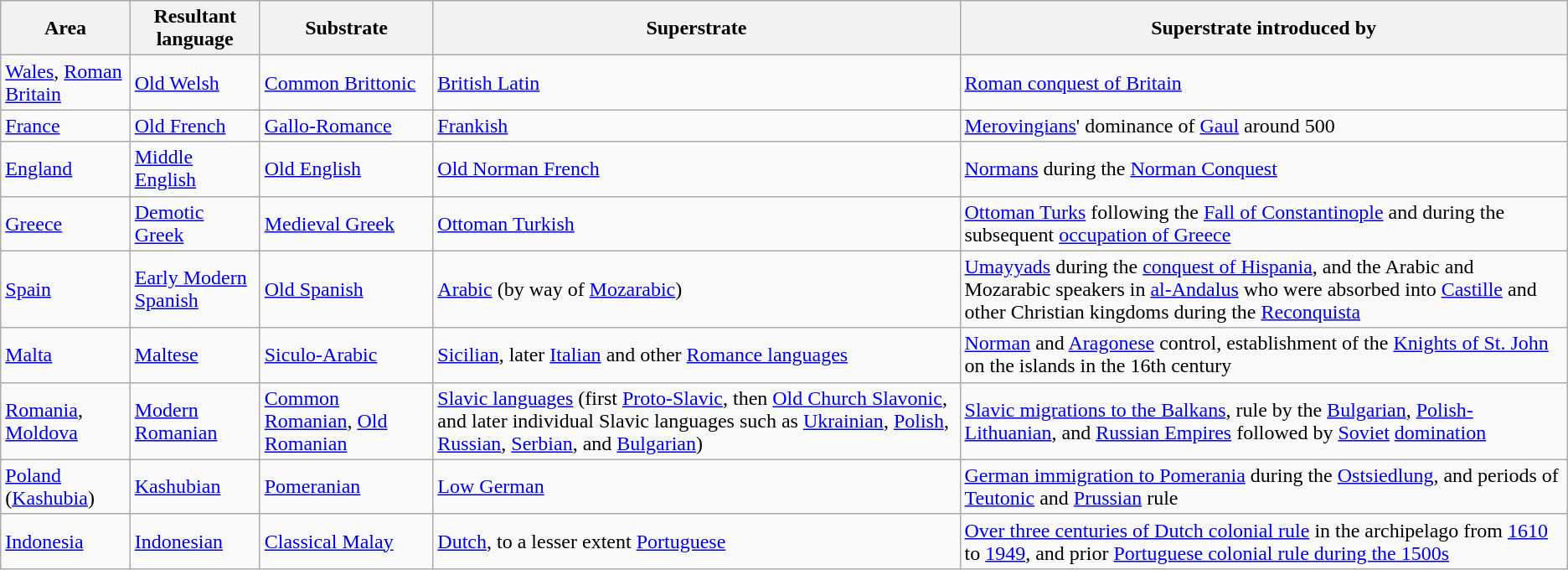<table class="wikitable">
<tr>
<th>Area</th>
<th>Resultant language</th>
<th>Substrate</th>
<th>Superstrate</th>
<th>Superstrate introduced by</th>
</tr>
<tr>
<td><a href='#'>Wales</a>, <a href='#'>Roman Britain</a></td>
<td><a href='#'>Old Welsh</a></td>
<td><a href='#'>Common Brittonic</a></td>
<td><a href='#'>British Latin</a></td>
<td><a href='#'>Roman conquest of Britain</a></td>
</tr>
<tr>
<td><a href='#'>France</a></td>
<td><a href='#'>Old French</a></td>
<td><a href='#'>Gallo-Romance</a></td>
<td><a href='#'>Frankish</a></td>
<td><a href='#'>Merovingians</a>' dominance of <a href='#'>Gaul</a> around 500</td>
</tr>
<tr>
<td><a href='#'>England</a></td>
<td><a href='#'>Middle English</a></td>
<td><a href='#'>Old English</a></td>
<td><a href='#'>Old Norman French</a></td>
<td><a href='#'>Normans</a> during the <a href='#'>Norman Conquest</a></td>
</tr>
<tr>
<td><a href='#'>Greece</a></td>
<td><a href='#'>Demotic Greek</a></td>
<td><a href='#'>Medieval Greek</a></td>
<td><a href='#'>Ottoman Turkish</a></td>
<td><a href='#'>Ottoman Turks</a> following the <a href='#'>Fall of Constantinople</a> and during the subsequent <a href='#'>occupation of Greece</a></td>
</tr>
<tr>
<td><a href='#'>Spain</a></td>
<td><a href='#'>Early Modern Spanish</a></td>
<td><a href='#'>Old Spanish</a></td>
<td><a href='#'>Arabic</a> (by way of <a href='#'>Mozarabic</a>)</td>
<td><a href='#'>Umayyads</a> during the <a href='#'>conquest of Hispania</a>, and the Arabic and Mozarabic speakers in <a href='#'>al-Andalus</a> who were absorbed into <a href='#'>Castille</a> and other Christian kingdoms during the <a href='#'>Reconquista</a></td>
</tr>
<tr>
<td><a href='#'>Malta</a></td>
<td><a href='#'>Maltese</a></td>
<td><a href='#'>Siculo-Arabic</a></td>
<td><a href='#'>Sicilian</a>, later <a href='#'>Italian</a> and other <a href='#'>Romance languages</a></td>
<td><a href='#'>Norman</a> and <a href='#'>Aragonese</a> control, establishment of the <a href='#'>Knights of St. John</a> on the islands in the 16th century</td>
</tr>
<tr>
<td><a href='#'>Romania</a>, <a href='#'>Moldova</a></td>
<td><a href='#'>Modern Romanian</a></td>
<td><a href='#'>Common Romanian</a>, <a href='#'>Old Romanian</a></td>
<td><a href='#'>Slavic languages</a> (first <a href='#'>Proto-Slavic</a>, then <a href='#'>Old Church Slavonic</a>, and later individual Slavic languages such as <a href='#'>Ukrainian</a>, <a href='#'>Polish</a>, <a href='#'>Russian</a>, <a href='#'>Serbian</a>, and <a href='#'>Bulgarian</a>)</td>
<td><a href='#'>Slavic migrations to the Balkans</a>, rule by the <a href='#'>Bulgarian</a>, <a href='#'>Polish-Lithuanian</a>, and <a href='#'>Russian Empires</a> followed by <a href='#'>Soviet</a> <a href='#'>domination</a></td>
</tr>
<tr>
<td><a href='#'>Poland</a> (<a href='#'>Kashubia</a>)</td>
<td><a href='#'>Kashubian</a></td>
<td><a href='#'>Pomeranian</a></td>
<td><a href='#'>Low German</a></td>
<td><a href='#'>German immigration to Pomerania</a> during the <a href='#'>Ostsiedlung</a>, and periods of <a href='#'>Teutonic</a> and <a href='#'>Prussian</a> rule</td>
</tr>
<tr>
<td><a href='#'>Indonesia</a></td>
<td><a href='#'>Indonesian</a></td>
<td><a href='#'>Classical Malay</a></td>
<td><a href='#'>Dutch</a>, to a lesser extent <a href='#'>Portuguese</a></td>
<td><a href='#'>Over three centuries of Dutch colonial rule</a> in the archipelago from <a href='#'>1610</a> to <a href='#'>1949</a>, and prior <a href='#'>Portuguese colonial rule during the 1500s</a></td>
</tr>
</table>
